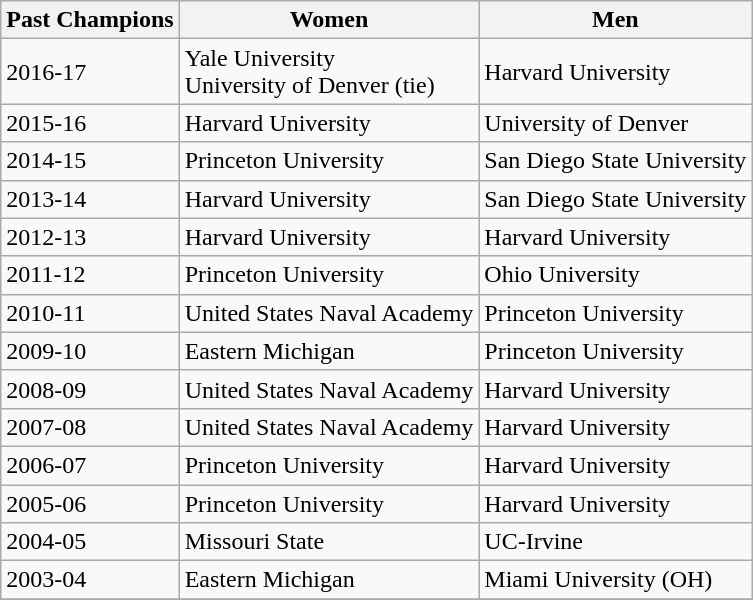<table class="wikitable">
<tr>
<th>Past Champions</th>
<th>Women</th>
<th>Men</th>
</tr>
<tr>
<td>2016-17</td>
<td>Yale University<br>University of Denver (tie)</td>
<td>Harvard University</td>
</tr>
<tr>
<td>2015-16</td>
<td>Harvard University</td>
<td>University of Denver</td>
</tr>
<tr>
<td>2014-15</td>
<td>Princeton University</td>
<td>San Diego State University</td>
</tr>
<tr>
<td>2013-14</td>
<td>Harvard University</td>
<td>San Diego State University</td>
</tr>
<tr>
<td>2012-13</td>
<td>Harvard University</td>
<td>Harvard University</td>
</tr>
<tr>
<td>2011-12</td>
<td>Princeton University</td>
<td>Ohio University</td>
</tr>
<tr>
<td>2010-11</td>
<td>United States Naval Academy</td>
<td>Princeton University</td>
</tr>
<tr>
<td>2009-10</td>
<td>Eastern Michigan</td>
<td>Princeton University</td>
</tr>
<tr>
<td>2008-09</td>
<td>United States Naval Academy</td>
<td>Harvard University</td>
</tr>
<tr>
<td>2007-08</td>
<td>United States Naval Academy</td>
<td>Harvard University</td>
</tr>
<tr>
<td>2006-07</td>
<td>Princeton University</td>
<td>Harvard University</td>
</tr>
<tr>
<td>2005-06</td>
<td>Princeton University</td>
<td>Harvard University</td>
</tr>
<tr>
<td>2004-05</td>
<td>Missouri State</td>
<td>UC-Irvine</td>
</tr>
<tr>
<td>2003-04</td>
<td>Eastern Michigan</td>
<td>Miami University (OH)</td>
</tr>
<tr>
</tr>
</table>
